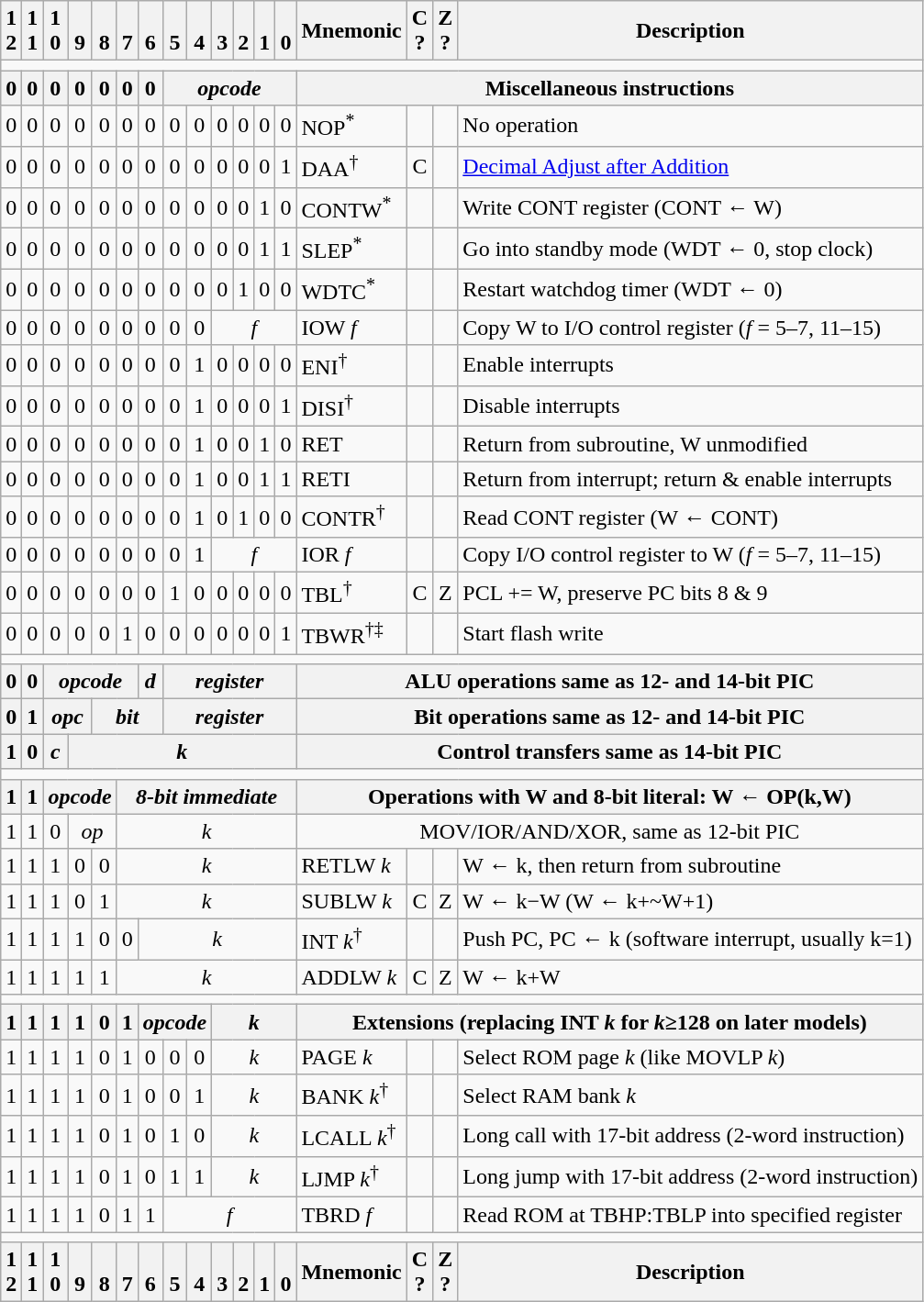<table class="wikitable" style="text-align:center">
<tr>
<th>1<br>2</th>
<th>1<br>1</th>
<th>1<br>0</th>
<th><br>9</th>
<th><br>8</th>
<th><br>7</th>
<th><br>6</th>
<th><br>5</th>
<th><br>4</th>
<th><br>3</th>
<th><br>2</th>
<th><br>1</th>
<th><br>0</th>
<th>Mnemonic</th>
<th>C<br>?</th>
<th>Z<br>?</th>
<th>Description</th>
</tr>
<tr>
<td colspan=17></td>
</tr>
<tr>
<th>0</th>
<th>0</th>
<th>0</th>
<th>0</th>
<th>0</th>
<th>0</th>
<th>0</th>
<th colspan=6><em>opcode</em></th>
<th colspan=4>Miscellaneous instructions</th>
</tr>
<tr>
<td>0</td>
<td>0</td>
<td>0</td>
<td>0</td>
<td>0</td>
<td>0</td>
<td>0</td>
<td>0</td>
<td>0</td>
<td>0</td>
<td>0</td>
<td>0</td>
<td>0</td>
<td align=left>NOP<sup>*</sup></td>
<td></td>
<td></td>
<td align=left>No operation</td>
</tr>
<tr>
<td>0</td>
<td>0</td>
<td>0</td>
<td>0</td>
<td>0</td>
<td>0</td>
<td>0</td>
<td>0</td>
<td>0</td>
<td>0</td>
<td>0</td>
<td>0</td>
<td>1</td>
<td align=left>DAA<sup>†</sup></td>
<td>C</td>
<td></td>
<td align=left><a href='#'>Decimal Adjust after Addition</a></td>
</tr>
<tr>
<td>0</td>
<td>0</td>
<td>0</td>
<td>0</td>
<td>0</td>
<td>0</td>
<td>0</td>
<td>0</td>
<td>0</td>
<td>0</td>
<td>0</td>
<td>1</td>
<td>0</td>
<td align=left>CONTW<sup>*</sup></td>
<td></td>
<td></td>
<td align=left>Write CONT register (CONT ← W)</td>
</tr>
<tr>
<td>0</td>
<td>0</td>
<td>0</td>
<td>0</td>
<td>0</td>
<td>0</td>
<td>0</td>
<td>0</td>
<td>0</td>
<td>0</td>
<td>0</td>
<td>1</td>
<td>1</td>
<td align=left>SLEP<sup>*</sup></td>
<td></td>
<td></td>
<td align=left>Go into standby mode (WDT ← 0, stop clock)</td>
</tr>
<tr>
<td>0</td>
<td>0</td>
<td>0</td>
<td>0</td>
<td>0</td>
<td>0</td>
<td>0</td>
<td>0</td>
<td>0</td>
<td>0</td>
<td>1</td>
<td>0</td>
<td>0</td>
<td align=left>WDTC<sup>*</sup></td>
<td></td>
<td></td>
<td align=left>Restart watchdog timer (WDT ← 0)</td>
</tr>
<tr>
<td>0</td>
<td>0</td>
<td>0</td>
<td>0</td>
<td>0</td>
<td>0</td>
<td>0</td>
<td>0</td>
<td>0</td>
<td colspan=4><em>f</em></td>
<td align=left>IOW <em>f</em></td>
<td></td>
<td></td>
<td align=left>Copy W to I/O control register (<em>f</em> = 5–7, 11–15)</td>
</tr>
<tr>
<td>0</td>
<td>0</td>
<td>0</td>
<td>0</td>
<td>0</td>
<td>0</td>
<td>0</td>
<td>0</td>
<td>1</td>
<td>0</td>
<td>0</td>
<td>0</td>
<td>0</td>
<td align=left>ENI<sup>†</sup></td>
<td></td>
<td></td>
<td align=left>Enable interrupts</td>
</tr>
<tr>
<td>0</td>
<td>0</td>
<td>0</td>
<td>0</td>
<td>0</td>
<td>0</td>
<td>0</td>
<td>0</td>
<td>1</td>
<td>0</td>
<td>0</td>
<td>0</td>
<td>1</td>
<td align=left>DISI<sup>†</sup></td>
<td></td>
<td></td>
<td align=left>Disable interrupts</td>
</tr>
<tr>
<td>0</td>
<td>0</td>
<td>0</td>
<td>0</td>
<td>0</td>
<td>0</td>
<td>0</td>
<td>0</td>
<td>1</td>
<td>0</td>
<td>0</td>
<td>1</td>
<td>0</td>
<td align=left>RET</td>
<td></td>
<td></td>
<td align=left>Return from subroutine, W unmodified</td>
</tr>
<tr>
<td>0</td>
<td>0</td>
<td>0</td>
<td>0</td>
<td>0</td>
<td>0</td>
<td>0</td>
<td>0</td>
<td>1</td>
<td>0</td>
<td>0</td>
<td>1</td>
<td>1</td>
<td align=left>RETI</td>
<td></td>
<td></td>
<td align=left>Return from interrupt; return & enable interrupts</td>
</tr>
<tr>
<td>0</td>
<td>0</td>
<td>0</td>
<td>0</td>
<td>0</td>
<td>0</td>
<td>0</td>
<td>0</td>
<td>1</td>
<td>0</td>
<td>1</td>
<td>0</td>
<td>0</td>
<td align=left>CONTR<sup>†</sup></td>
<td></td>
<td></td>
<td align=left>Read CONT register (W ← CONT)</td>
</tr>
<tr>
<td>0</td>
<td>0</td>
<td>0</td>
<td>0</td>
<td>0</td>
<td>0</td>
<td>0</td>
<td>0</td>
<td>1</td>
<td colspan=4><em>f</em></td>
<td align=left>IOR <em>f</em></td>
<td></td>
<td></td>
<td align=left>Copy I/O control register to W  (<em>f</em> = 5–7, 11–15)</td>
</tr>
<tr>
<td>0</td>
<td>0</td>
<td>0</td>
<td>0</td>
<td>0</td>
<td>0</td>
<td>0</td>
<td>1</td>
<td>0</td>
<td>0</td>
<td>0</td>
<td>0</td>
<td>0</td>
<td align=left>TBL<sup>†</sup></td>
<td>C</td>
<td>Z</td>
<td align=left>PCL += W, preserve PC bits 8 & 9</td>
</tr>
<tr>
<td>0</td>
<td>0</td>
<td>0</td>
<td>0</td>
<td>0</td>
<td>1</td>
<td>0</td>
<td>0</td>
<td>0</td>
<td>0</td>
<td>0</td>
<td>0</td>
<td>1</td>
<td align=left>TBWR<sup>†‡</sup></td>
<td></td>
<td></td>
<td align=left>Start flash write</td>
</tr>
<tr>
<td colspan=17></td>
</tr>
<tr>
<th>0</th>
<th>0</th>
<th colspan=4><em>opcode</em></th>
<th><em>d</em></th>
<th colspan=6><em>register</em></th>
<th colspan=4>ALU operations same as 12- and 14-bit PIC</th>
</tr>
<tr>
<th>0</th>
<th>1</th>
<th colspan=2><em>opc</em></th>
<th colspan=3><em>bit</em></th>
<th colspan=6><em>register</em></th>
<th colspan=4>Bit operations same as 12- and 14-bit PIC</th>
</tr>
<tr>
<th>1</th>
<th>0</th>
<th><em>c</em></th>
<th colspan=10><em>k</em></th>
<th colspan=4>Control transfers same as 14-bit PIC</th>
</tr>
<tr>
<td colspan=17></td>
</tr>
<tr>
<th>1</th>
<th>1</th>
<th colspan=3><em>opcode</em></th>
<th colspan=8><em>8-bit immediate</em></th>
<th colspan=4>Operations with W and 8-bit literal: W ← OP(k,W)</th>
</tr>
<tr>
<td>1</td>
<td>1</td>
<td>0</td>
<td colspan=2><em>op</em></td>
<td colspan=8><em>k</em></td>
<td colspan=4>MOV/IOR/AND/XOR, same as 12-bit PIC</td>
</tr>
<tr>
<td>1</td>
<td>1</td>
<td>1</td>
<td>0</td>
<td>0</td>
<td colspan=8><em>k</em></td>
<td align=left>RETLW <em>k</em></td>
<td></td>
<td></td>
<td align=left>W ← k, then return from subroutine</td>
</tr>
<tr>
<td>1</td>
<td>1</td>
<td>1</td>
<td>0</td>
<td>1</td>
<td colspan=8><em>k</em></td>
<td align=left>SUBLW <em>k</em></td>
<td>C</td>
<td>Z</td>
<td align=left>W ← k−W (W ← k+~W+1)</td>
</tr>
<tr>
<td>1</td>
<td>1</td>
<td>1</td>
<td>1</td>
<td>0</td>
<td>0</td>
<td colspan=7><em>k</em></td>
<td align=left>INT <em>k</em><sup>†</sup></td>
<td></td>
<td></td>
<td align=left>Push PC, PC ← k (software interrupt, usually k=1)</td>
</tr>
<tr>
<td>1</td>
<td>1</td>
<td>1</td>
<td>1</td>
<td>1</td>
<td colspan=8><em>k</em></td>
<td align=left>ADDLW <em>k</em></td>
<td>C</td>
<td>Z</td>
<td align=left>W ← k+W</td>
</tr>
<tr>
<td colspan=17></td>
</tr>
<tr>
<th>1</th>
<th>1</th>
<th>1</th>
<th>1</th>
<th>0</th>
<th>1</th>
<th colspan=3><em>opcode</em></th>
<th colspan=4><em>k</em></th>
<th colspan=4>Extensions (replacing INT <em>k</em> for <em>k</em>≥128 on later models)</th>
</tr>
<tr>
<td>1</td>
<td>1</td>
<td>1</td>
<td>1</td>
<td>0</td>
<td>1</td>
<td>0</td>
<td>0</td>
<td>0</td>
<td colspan=4><em>k</em></td>
<td align=left>PAGE <em>k</em></td>
<td></td>
<td></td>
<td align=left>Select ROM page <em>k</em> (like MOVLP <em>k</em>)</td>
</tr>
<tr>
<td>1</td>
<td>1</td>
<td>1</td>
<td>1</td>
<td>0</td>
<td>1</td>
<td>0</td>
<td>0</td>
<td>1</td>
<td colspan=4><em>k</em></td>
<td align=left>BANK <em>k</em><sup>†</sup></td>
<td></td>
<td></td>
<td align=left>Select RAM bank <em>k</em></td>
</tr>
<tr>
<td>1</td>
<td>1</td>
<td>1</td>
<td>1</td>
<td>0</td>
<td>1</td>
<td>0</td>
<td>1</td>
<td>0</td>
<td colspan=4><em>k</em></td>
<td align=left>LCALL <em>k</em><sup>†</sup></td>
<td></td>
<td></td>
<td align=left>Long call with 17-bit address (2-word instruction)</td>
</tr>
<tr>
<td>1</td>
<td>1</td>
<td>1</td>
<td>1</td>
<td>0</td>
<td>1</td>
<td>0</td>
<td>1</td>
<td>1</td>
<td colspan=4><em>k</em></td>
<td align=left>LJMP <em>k</em><sup>†</sup></td>
<td></td>
<td></td>
<td align=left>Long jump with 17-bit address (2-word instruction)</td>
</tr>
<tr>
<td>1</td>
<td>1</td>
<td>1</td>
<td>1</td>
<td>0</td>
<td>1</td>
<td>1</td>
<td colspan=6><em>f</em></td>
<td align=left>TBRD <em>f</em></td>
<td></td>
<td></td>
<td align=left>Read ROM at TBHP:TBLP into specified register</td>
</tr>
<tr>
<td colspan=17></td>
</tr>
<tr>
<th>1<br>2</th>
<th>1<br>1</th>
<th>1<br>0</th>
<th><br>9</th>
<th><br>8</th>
<th><br>7</th>
<th><br>6</th>
<th><br>5</th>
<th><br>4</th>
<th><br>3</th>
<th><br>2</th>
<th><br>1</th>
<th><br>0</th>
<th>Mnemonic</th>
<th>C<br>?</th>
<th>Z<br>?</th>
<th>Description</th>
</tr>
</table>
